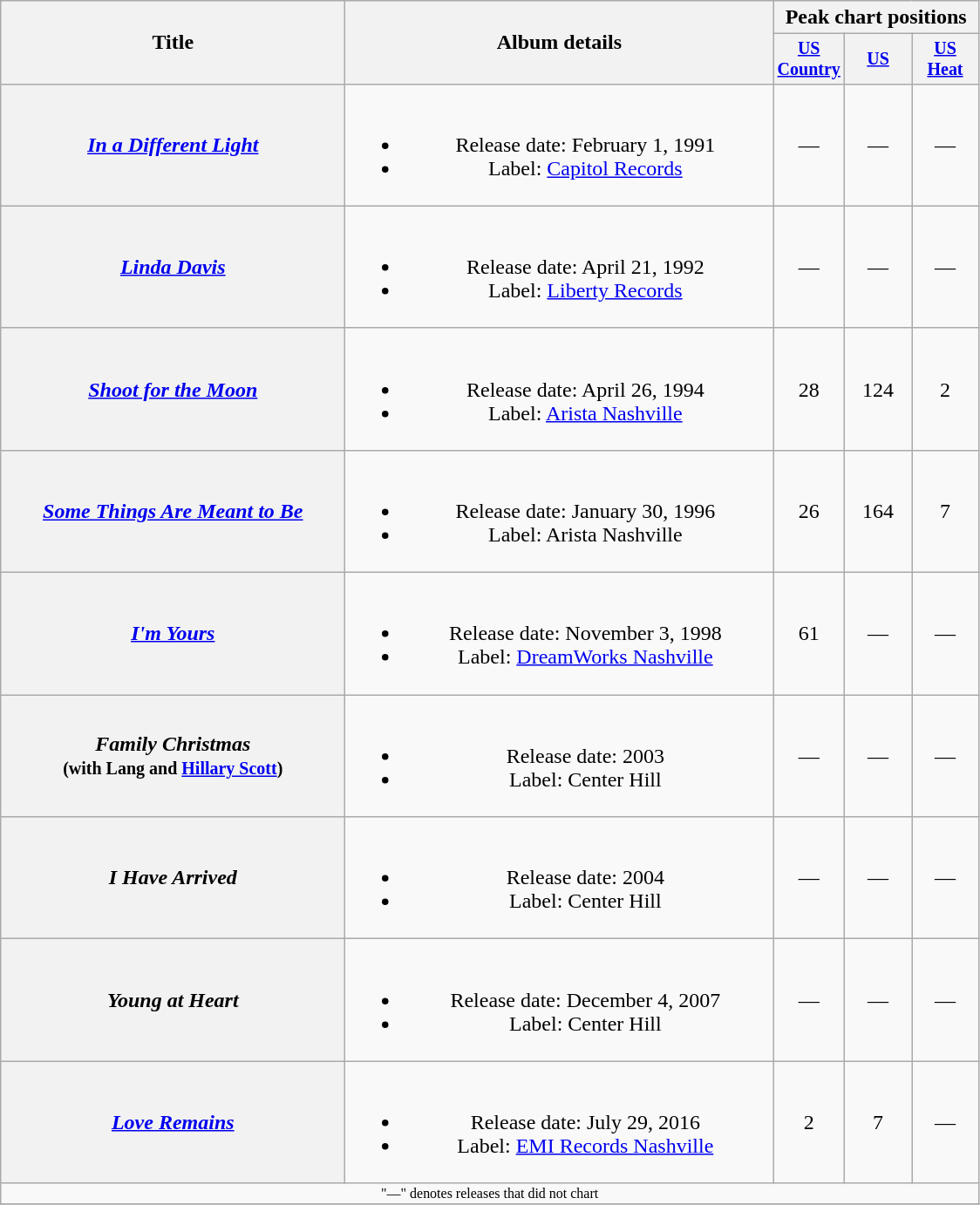<table class="wikitable plainrowheaders" style="text-align:center;">
<tr>
<th rowspan="2" style="width:16em;">Title</th>
<th rowspan="2" style="width:20em;">Album details</th>
<th colspan="3">Peak chart positions</th>
</tr>
<tr style="font-size:smaller;">
<th width="45"><a href='#'>US Country</a></th>
<th width="45"><a href='#'>US</a></th>
<th width="45"><a href='#'>US Heat</a></th>
</tr>
<tr>
<th scope="row"><em><a href='#'>In a Different Light</a></em></th>
<td><br><ul><li>Release date: February 1, 1991</li><li>Label: <a href='#'>Capitol Records</a></li></ul></td>
<td>—</td>
<td>—</td>
<td>—</td>
</tr>
<tr>
<th scope="row"><em><a href='#'>Linda Davis</a></em></th>
<td><br><ul><li>Release date: April 21, 1992</li><li>Label: <a href='#'>Liberty Records</a></li></ul></td>
<td>—</td>
<td>—</td>
<td>—</td>
</tr>
<tr>
<th scope="row"><em><a href='#'>Shoot for the Moon</a></em></th>
<td><br><ul><li>Release date: April 26, 1994</li><li>Label: <a href='#'>Arista Nashville</a></li></ul></td>
<td>28</td>
<td>124</td>
<td>2</td>
</tr>
<tr>
<th scope="row"><em><a href='#'>Some Things Are Meant to Be</a></em></th>
<td><br><ul><li>Release date: January 30, 1996</li><li>Label: Arista Nashville</li></ul></td>
<td>26</td>
<td>164</td>
<td>7</td>
</tr>
<tr>
<th scope="row"><em><a href='#'>I'm Yours</a></em></th>
<td><br><ul><li>Release date: November 3, 1998</li><li>Label: <a href='#'>DreamWorks Nashville</a></li></ul></td>
<td>61</td>
<td>—</td>
<td>—</td>
</tr>
<tr>
<th scope="row"><em>Family Christmas</em><br><small>(with Lang and <a href='#'>Hillary Scott</a>)</small></th>
<td><br><ul><li>Release date: 2003</li><li>Label: Center Hill</li></ul></td>
<td>—</td>
<td>—</td>
<td>—</td>
</tr>
<tr>
<th scope="row"><em>I Have Arrived</em></th>
<td><br><ul><li>Release date: 2004</li><li>Label: Center Hill</li></ul></td>
<td>—</td>
<td>—</td>
<td>—</td>
</tr>
<tr>
<th scope="row"><em>Young at Heart</em></th>
<td><br><ul><li>Release date: December 4, 2007</li><li>Label: Center Hill</li></ul></td>
<td>—</td>
<td>—</td>
<td>—</td>
</tr>
<tr>
<th scope="row"><em><a href='#'>Love Remains</a></em><br></th>
<td><br><ul><li>Release date: July 29, 2016</li><li>Label: <a href='#'>EMI Records Nashville</a></li></ul></td>
<td>2</td>
<td>7</td>
<td>—</td>
</tr>
<tr>
<td colspan="5" style="font-size:8pt">"—" denotes releases that did not chart</td>
</tr>
<tr>
</tr>
</table>
